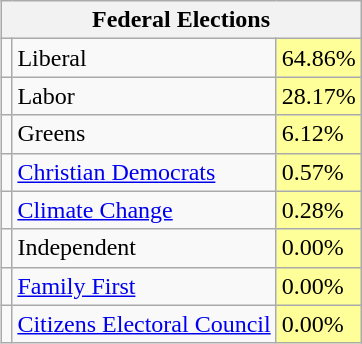<table class="wikitable" style="float:right; margin-left:1em">
<tr>
<th colspan = 3>Federal Elections</th>
</tr>
<tr>
<td></td>
<td>Liberal</td>
<td bgcolor="FFFF99">64.86%</td>
</tr>
<tr>
<td></td>
<td>Labor</td>
<td bgcolor="FFFF99">28.17%</td>
</tr>
<tr>
<td></td>
<td>Greens</td>
<td bgcolor="FFFF99">6.12%</td>
</tr>
<tr>
<td></td>
<td><a href='#'>Christian Democrats</a></td>
<td bgcolor="FFFF99">0.57%</td>
</tr>
<tr>
<td></td>
<td><a href='#'>Climate Change</a></td>
<td bgcolor="FFFF99">0.28%</td>
</tr>
<tr>
<td></td>
<td>Independent</td>
<td bgcolor="FFFF99">0.00%</td>
</tr>
<tr>
<td></td>
<td><a href='#'>Family First</a></td>
<td bgcolor="FFFF99">0.00%</td>
</tr>
<tr>
<td></td>
<td><a href='#'>Citizens Electoral Council</a></td>
<td bgcolor="FFFF99">0.00%</td>
</tr>
</table>
